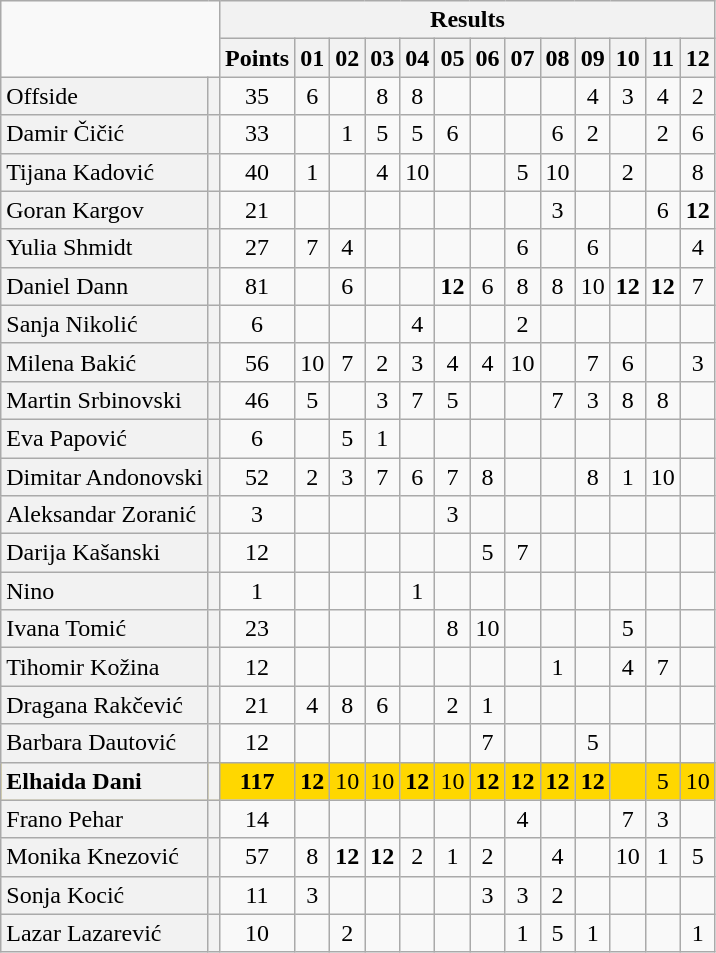<table class="wikitable" border="1" style="text-align:center">
<tr>
<td colspan="2" rowspan="2"></td>
<th colspan="13">Results</th>
</tr>
<tr>
<th>Points</th>
<th>01</th>
<th>02</th>
<th>03</th>
<th>04</th>
<th>05</th>
<th>06</th>
<th>07</th>
<th>08</th>
<th>09</th>
<th>10</th>
<th>11</th>
<th>12</th>
</tr>
<tr>
<td style="text-align:left; background:#f2f2f2;">Offside</td>
<td style="text-align:right; background:#f2f2f2;"></td>
<td>35</td>
<td>6</td>
<td></td>
<td>8</td>
<td>8</td>
<td></td>
<td></td>
<td></td>
<td></td>
<td>4</td>
<td>3</td>
<td>4</td>
<td>2</td>
</tr>
<tr>
<td style="text-align:left; background:#f2f2f2;">Damir Čičić</td>
<td style="text-align:right; background:#f2f2f2;"></td>
<td>33</td>
<td></td>
<td>1</td>
<td>5</td>
<td>5</td>
<td>6</td>
<td></td>
<td></td>
<td>6</td>
<td>2</td>
<td></td>
<td>2</td>
<td>6</td>
</tr>
<tr>
<td style="text-align:left; background:#f2f2f2;">Tijana Kadović</td>
<td style="text-align:right; background:#f2f2f2;"></td>
<td>40</td>
<td>1</td>
<td></td>
<td>4</td>
<td>10</td>
<td></td>
<td></td>
<td>5</td>
<td>10</td>
<td></td>
<td>2</td>
<td></td>
<td>8</td>
</tr>
<tr>
<td style="text-align:left; background:#f2f2f2;">Goran Kargov</td>
<td style="text-align:right; background:#f2f2f2;"></td>
<td>21</td>
<td></td>
<td></td>
<td></td>
<td></td>
<td></td>
<td></td>
<td></td>
<td>3</td>
<td></td>
<td></td>
<td>6</td>
<td><strong>12</strong></td>
</tr>
<tr>
<td style="text-align:left; background:#f2f2f2;">Yulia Shmidt</td>
<td style="text-align:right; background:#f2f2f2;"></td>
<td>27</td>
<td>7</td>
<td>4</td>
<td></td>
<td></td>
<td></td>
<td></td>
<td>6</td>
<td></td>
<td>6</td>
<td></td>
<td></td>
<td>4</td>
</tr>
<tr>
<td style="text-align:left; background:#f2f2f2;">Daniel Dann</td>
<td style="text-align:right; background:#f2f2f2;"></td>
<td>81</td>
<td></td>
<td>6</td>
<td></td>
<td></td>
<td><strong>12</strong></td>
<td>6</td>
<td>8</td>
<td>8</td>
<td>10</td>
<td><strong>12</strong></td>
<td><strong>12</strong></td>
<td>7</td>
</tr>
<tr>
<td style="text-align:left; background:#f2f2f2;">Sanja Nikolić</td>
<td style="text-align:right; background:#f2f2f2;"></td>
<td>6</td>
<td></td>
<td></td>
<td></td>
<td>4</td>
<td></td>
<td></td>
<td>2</td>
<td></td>
<td></td>
<td></td>
<td></td>
<td></td>
</tr>
<tr>
<td style="text-align:left; background:#f2f2f2;">Milena Bakić</td>
<td style="text-align:right; background:#f2f2f2;"></td>
<td>56</td>
<td>10</td>
<td>7</td>
<td>2</td>
<td>3</td>
<td>4</td>
<td>4</td>
<td>10</td>
<td></td>
<td>7</td>
<td>6</td>
<td></td>
<td>3</td>
</tr>
<tr>
<td style="text-align:left; background:#f2f2f2;">Martin Srbinovski</td>
<td style="text-align:right; background:#f2f2f2;"></td>
<td>46</td>
<td>5</td>
<td></td>
<td>3</td>
<td>7</td>
<td>5</td>
<td></td>
<td></td>
<td>7</td>
<td>3</td>
<td>8</td>
<td>8</td>
<td></td>
</tr>
<tr>
<td style="text-align:left; background:#f2f2f2;">Eva Papović</td>
<td style="text-align:right; background:#f2f2f2;"></td>
<td>6</td>
<td></td>
<td>5</td>
<td>1</td>
<td></td>
<td></td>
<td></td>
<td></td>
<td></td>
<td></td>
<td></td>
<td></td>
<td></td>
</tr>
<tr>
<td style="text-align:left; background:#f2f2f2;">Dimitar Andonovski</td>
<td style="text-align:right; background:#f2f2f2;"></td>
<td>52</td>
<td>2</td>
<td>3</td>
<td>7</td>
<td>6</td>
<td>7</td>
<td>8</td>
<td></td>
<td></td>
<td>8</td>
<td>1</td>
<td>10</td>
<td></td>
</tr>
<tr>
<td style="text-align:left; background:#f2f2f2;">Aleksandar Zoranić</td>
<td style="text-align:right; background:#f2f2f2;"></td>
<td>3</td>
<td></td>
<td></td>
<td></td>
<td></td>
<td>3</td>
<td></td>
<td></td>
<td></td>
<td></td>
<td></td>
<td></td>
<td></td>
</tr>
<tr>
<td style="text-align:left; background:#f2f2f2;">Darija Kašanski</td>
<td style="text-align:right; background:#f2f2f2;"></td>
<td>12</td>
<td></td>
<td></td>
<td></td>
<td></td>
<td></td>
<td>5</td>
<td>7</td>
<td></td>
<td></td>
<td></td>
<td></td>
<td></td>
</tr>
<tr>
<td style="text-align:left; background:#f2f2f2;">Nino</td>
<td style="text-align:right; background:#f2f2f2;"></td>
<td>1</td>
<td></td>
<td></td>
<td></td>
<td>1</td>
<td></td>
<td></td>
<td></td>
<td></td>
<td></td>
<td></td>
<td></td>
<td></td>
</tr>
<tr>
<td style="text-align:left; background:#f2f2f2;">Ivana Tomić</td>
<td style="text-align:right; background:#f2f2f2;"></td>
<td>23</td>
<td></td>
<td></td>
<td></td>
<td></td>
<td>8</td>
<td>10</td>
<td></td>
<td></td>
<td></td>
<td>5</td>
<td></td>
<td></td>
</tr>
<tr>
<td style="text-align:left; background:#f2f2f2;">Tihomir Kožina</td>
<td style="text-align:right; background:#f2f2f2;"></td>
<td>12</td>
<td></td>
<td></td>
<td></td>
<td></td>
<td></td>
<td></td>
<td></td>
<td>1</td>
<td></td>
<td>4</td>
<td>7</td>
<td></td>
</tr>
<tr>
<td style="text-align:left; background:#f2f2f2;">Dragana Rakčević</td>
<td style="text-align:right; background:#f2f2f2;"></td>
<td>21</td>
<td>4</td>
<td>8</td>
<td>6</td>
<td></td>
<td>2</td>
<td>1</td>
<td></td>
<td></td>
<td></td>
<td></td>
<td></td>
<td></td>
</tr>
<tr>
<td style="text-align:left; background:#f2f2f2;">Barbara Dautović</td>
<td style="text-align:right; background:#f2f2f2;"></td>
<td>12</td>
<td></td>
<td></td>
<td></td>
<td></td>
<td></td>
<td>7</td>
<td></td>
<td></td>
<td>5</td>
<td></td>
<td></td>
<td></td>
</tr>
<tr style="font-weight; background: gold;">
<td style="text-align:left; background:#f2f2f2;"><strong>Elhaida Dani</strong></td>
<td style="text-align:right; background:#f2f2f2;"></td>
<td><strong>117</strong></td>
<td><strong>12</strong></td>
<td>10</td>
<td>10</td>
<td><strong>12</strong></td>
<td>10</td>
<td><strong>12</strong></td>
<td><strong>12</strong></td>
<td><strong>12</strong></td>
<td><strong>12</strong></td>
<td></td>
<td>5</td>
<td>10</td>
</tr>
<tr>
<td style="text-align:left; background:#f2f2f2;">Frano Pehar</td>
<td style="text-align:right; background:#f2f2f2;"></td>
<td>14</td>
<td></td>
<td></td>
<td></td>
<td></td>
<td></td>
<td></td>
<td>4</td>
<td></td>
<td></td>
<td>7</td>
<td>3</td>
<td></td>
</tr>
<tr>
<td style="text-align:left; background:#f2f2f2;">Monika Knezović</td>
<td style="text-align:right; background:#f2f2f2;"></td>
<td>57</td>
<td>8</td>
<td><strong>12</strong></td>
<td><strong>12</strong></td>
<td>2</td>
<td>1</td>
<td>2</td>
<td></td>
<td>4</td>
<td></td>
<td>10</td>
<td>1</td>
<td>5</td>
</tr>
<tr>
<td style="text-align:left; background:#f2f2f2;">Sonja Kocić</td>
<td style="text-align:right; background:#f2f2f2;"></td>
<td>11</td>
<td>3</td>
<td></td>
<td></td>
<td></td>
<td></td>
<td>3</td>
<td>3</td>
<td>2</td>
<td></td>
<td></td>
<td></td>
<td></td>
</tr>
<tr>
<td style="text-align:left; background:#f2f2f2;">Lazar Lazarević</td>
<td style="text-align:right; background:#f2f2f2;"></td>
<td>10</td>
<td></td>
<td>2</td>
<td></td>
<td></td>
<td></td>
<td></td>
<td>1</td>
<td>5</td>
<td>1</td>
<td></td>
<td></td>
<td>1</td>
</tr>
</table>
